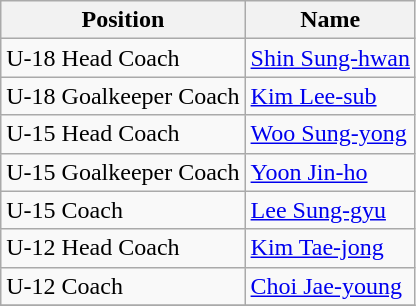<table class="wikitable">
<tr>
<th>Position</th>
<th>Name</th>
</tr>
<tr>
<td>U-18 Head Coach</td>
<td> <a href='#'>Shin Sung-hwan</a></td>
</tr>
<tr>
<td>U-18 Goalkeeper Coach</td>
<td> <a href='#'>Kim Lee-sub</a></td>
</tr>
<tr>
<td>U-15 Head Coach</td>
<td> <a href='#'>Woo Sung-yong</a></td>
</tr>
<tr>
<td>U-15 Goalkeeper Coach</td>
<td> <a href='#'>Yoon Jin-ho</a></td>
</tr>
<tr>
<td>U-15 Coach</td>
<td> <a href='#'>Lee Sung-gyu</a></td>
</tr>
<tr>
<td>U-12 Head Coach</td>
<td> <a href='#'>Kim Tae-jong</a></td>
</tr>
<tr>
<td>U-12 Coach</td>
<td> <a href='#'>Choi Jae-young</a></td>
</tr>
<tr>
</tr>
</table>
